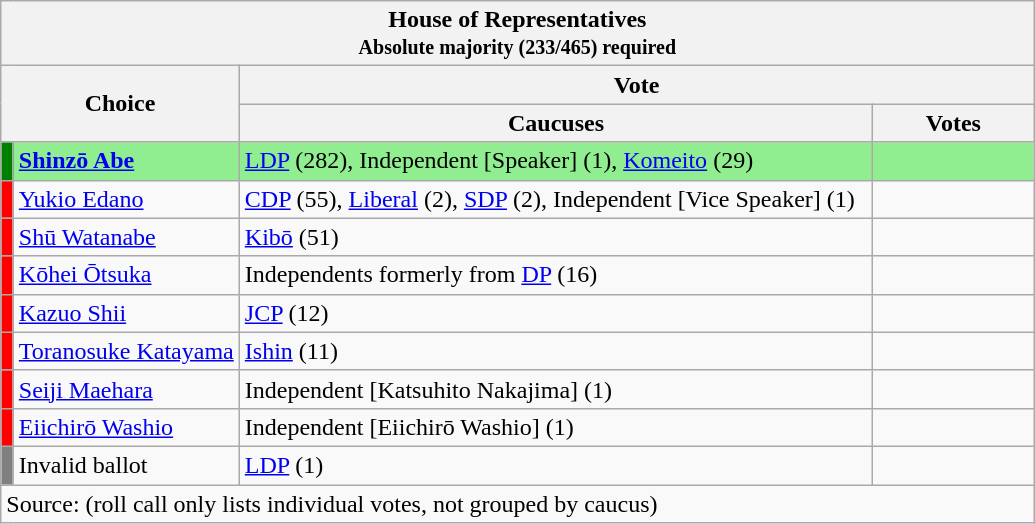<table class="wikitable">
<tr>
<th colspan="4">House of Representatives <br> <small>Absolute majority (233/465) required</small></th>
</tr>
<tr>
<th align="left" rowspan="2" colspan="2" width="100">Choice</th>
<th colspan="2">Vote</th>
</tr>
<tr>
<th width="415">Caucuses</th>
<th width="100">Votes</th>
</tr>
<tr style="background:lightgreen;">
<td width="1" bgcolor="green"></td>
<td align="left"><strong><a href='#'>Shinzō Abe</a></strong></td>
<td><a href='#'>LDP</a> (282), Independent [Speaker] (1), <a href='#'>Komeito</a> (29)</td>
<td></td>
</tr>
<tr>
<td bgcolor="red"></td>
<td align="left"><a href='#'>Yukio Edano</a></td>
<td><a href='#'>CDP</a> (55), <a href='#'>Liberal</a> (2), <a href='#'>SDP</a> (2), Independent [Vice Speaker] (1)</td>
<td></td>
</tr>
<tr>
<td bgcolor="red"></td>
<td align="left"><a href='#'>Shū Watanabe</a></td>
<td><a href='#'>Kibō</a> (51)</td>
<td></td>
</tr>
<tr>
<td bgcolor="red"></td>
<td align="left"><a href='#'>Kōhei Ōtsuka</a></td>
<td>Independents formerly from <a href='#'>DP</a> (16)</td>
<td></td>
</tr>
<tr>
<td bgcolor="red"></td>
<td align="left"><a href='#'>Kazuo Shii</a></td>
<td><a href='#'>JCP</a> (12)</td>
<td></td>
</tr>
<tr>
<td bgcolor="red"></td>
<td align="left"><a href='#'>Toranosuke Katayama</a></td>
<td><a href='#'>Ishin</a> (11)</td>
<td></td>
</tr>
<tr>
<td bgcolor="red"></td>
<td align="left"><a href='#'>Seiji Maehara</a></td>
<td>Independent [Katsuhito Nakajima] (1)</td>
<td></td>
</tr>
<tr>
<td bgcolor="red"></td>
<td align="left"><a href='#'>Eiichirō Washio</a></td>
<td>Independent [Eiichirō Washio] (1)</td>
<td></td>
</tr>
<tr>
<td bgcolor="gray"></td>
<td align="left">Invalid ballot</td>
<td><a href='#'>LDP</a> (1)</td>
<td></td>
</tr>
<tr>
<td colspan="4">Source:  (roll call only lists individual votes, not grouped by caucus)</td>
</tr>
</table>
